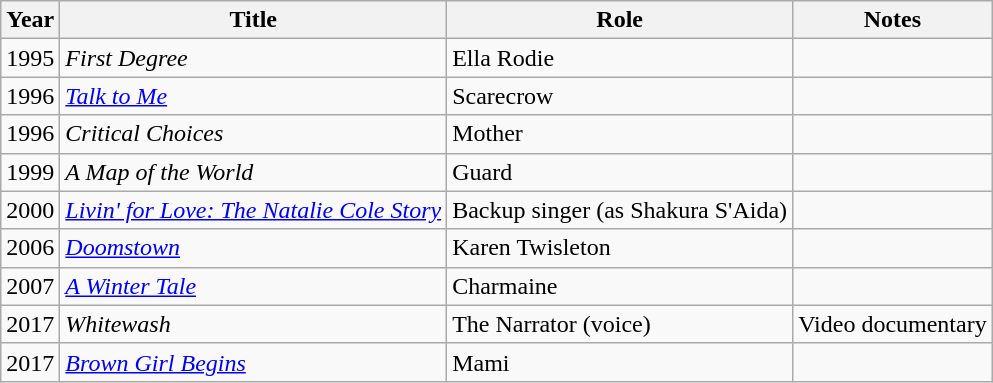<table class="wikitable sortable">
<tr>
<th>Year</th>
<th>Title</th>
<th>Role</th>
<th class="unsortable">Notes</th>
</tr>
<tr>
<td>1995</td>
<td><em>First Degree</em></td>
<td>Ella Rodie</td>
<td></td>
</tr>
<tr>
<td>1996</td>
<td><em><a href='#'>Talk to Me</a></em></td>
<td>Scarecrow</td>
<td></td>
</tr>
<tr>
<td>1996</td>
<td><em>Critical Choices</em></td>
<td>Mother</td>
<td></td>
</tr>
<tr>
<td>1999</td>
<td data-sort-value="Map of the World, A"><em>A Map of the World</em></td>
<td>Guard</td>
<td></td>
</tr>
<tr>
<td>2000</td>
<td><em><a href='#'>Livin' for Love: The Natalie Cole Story</a></em></td>
<td>Backup singer (as Shakura S'Aida)</td>
<td></td>
</tr>
<tr>
<td>2006</td>
<td><em><a href='#'>Doomstown</a></em></td>
<td>Karen Twisleton</td>
<td></td>
</tr>
<tr>
<td>2007</td>
<td data-sort-value="Winter Tale, A"><em><a href='#'>A Winter Tale</a></em></td>
<td>Charmaine</td>
<td></td>
</tr>
<tr>
<td>2017</td>
<td><em>Whitewash</em></td>
<td>The Narrator (voice)</td>
<td>Video documentary</td>
</tr>
<tr>
<td>2017</td>
<td><em><a href='#'>Brown Girl Begins</a></em></td>
<td>Mami</td>
<td></td>
</tr>
</table>
